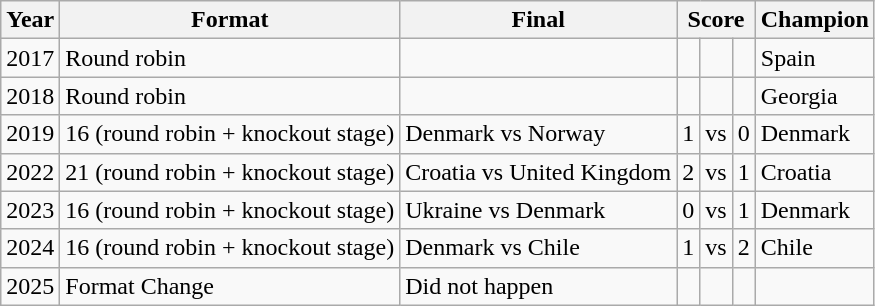<table class="wikitable sortable">
<tr>
<th>Year</th>
<th>Format</th>
<th>Final</th>
<th colspan="3">Score</th>
<th>Champion</th>
</tr>
<tr>
<td>2017</td>
<td>Round robin</td>
<td></td>
<td></td>
<td></td>
<td></td>
<td>Spain</td>
</tr>
<tr>
<td>2018</td>
<td>Round robin</td>
<td></td>
<td></td>
<td></td>
<td></td>
<td>Georgia</td>
</tr>
<tr>
<td>2019</td>
<td>16 (round robin + knockout stage)</td>
<td>Denmark vs Norway</td>
<td>1</td>
<td>vs</td>
<td>0</td>
<td>Denmark</td>
</tr>
<tr>
<td>2022</td>
<td>21 (round robin + knockout stage)</td>
<td>Croatia vs United Kingdom</td>
<td>2</td>
<td>vs</td>
<td>1</td>
<td>Croatia</td>
</tr>
<tr>
<td>2023</td>
<td>16 (round robin + knockout stage)</td>
<td>Ukraine vs Denmark</td>
<td>0</td>
<td>vs</td>
<td>1</td>
<td>Denmark</td>
</tr>
<tr>
<td>2024</td>
<td>16 (round robin + knockout stage)</td>
<td>Denmark vs Chile</td>
<td>1</td>
<td>vs</td>
<td>2</td>
<td>Chile</td>
</tr>
<tr>
<td>2025</td>
<td>Format Change</td>
<td>Did not happen</td>
<td></td>
<td></td>
<td></td>
<td></td>
</tr>
</table>
